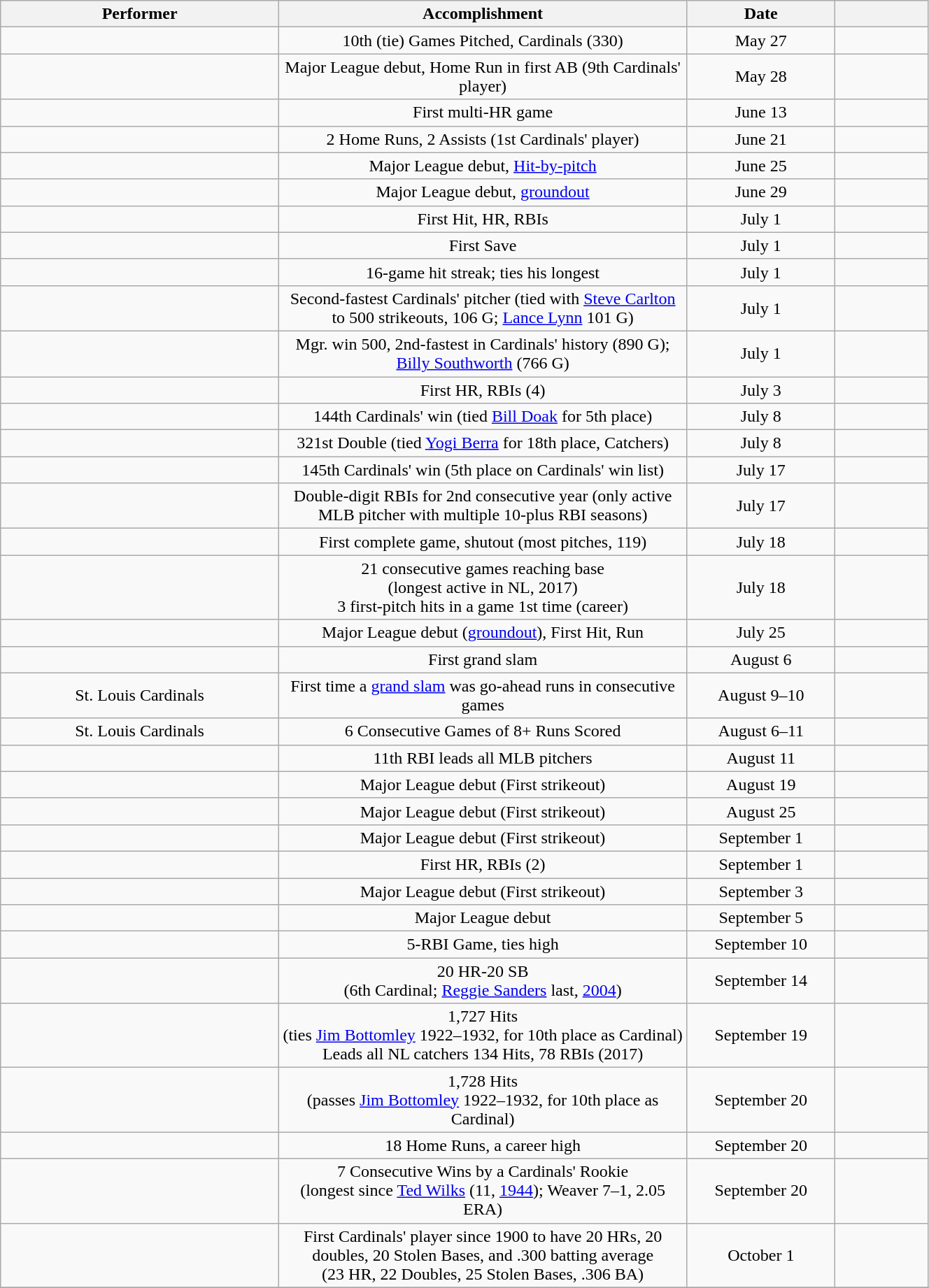<table class="wikitable sortable" style="width:70%;">
<tr align=center>
<th style="width:30%;">Performer</th>
<th style="width:44%;">Accomplishment</th>
<th style="width:16%;" data-sort-type="date">Date</th>
<th style="width:10%;"></th>
</tr>
<tr align=center>
<td></td>
<td>10th (tie) Games Pitched, Cardinals (330)</td>
<td>May 27</td>
<td></td>
</tr>
<tr align=center>
<td></td>
<td>Major League debut, Home Run in first AB (9th Cardinals' player)</td>
<td>May 28</td>
<td></td>
</tr>
<tr align=center>
<td></td>
<td>First multi-HR game</td>
<td>June 13</td>
<td></td>
</tr>
<tr align=center>
<td></td>
<td>2 Home Runs, 2 Assists (1st Cardinals' player)</td>
<td>June 21</td>
<td></td>
</tr>
<tr align=center>
<td></td>
<td>Major League debut, <a href='#'>Hit-by-pitch</a></td>
<td>June 25</td>
<td></td>
</tr>
<tr align=center>
<td></td>
<td>Major League debut, <a href='#'>groundout</a></td>
<td>June 29</td>
<td></td>
</tr>
<tr align=center>
<td></td>
<td>First Hit, HR, RBIs</td>
<td>July 1</td>
<td></td>
</tr>
<tr align=center>
<td></td>
<td>First Save</td>
<td>July 1</td>
<td></td>
</tr>
<tr align=center>
<td></td>
<td>16-game hit streak; ties his longest</td>
<td>July 1</td>
<td></td>
</tr>
<tr align=center>
<td></td>
<td>Second-fastest Cardinals' pitcher (tied with <a href='#'>Steve Carlton</a> to 500 strikeouts, 106 G; <a href='#'>Lance Lynn</a> 101 G)</td>
<td>July 1</td>
<td></td>
</tr>
<tr align=center>
<td></td>
<td>Mgr. win 500, 2nd-fastest in Cardinals' history (890 G); <a href='#'>Billy Southworth</a> (766 G)</td>
<td>July 1</td>
<td></td>
</tr>
<tr align=center>
<td></td>
<td>First HR, RBIs (4)</td>
<td>July 3</td>
<td></td>
</tr>
<tr align=center>
<td></td>
<td>144th Cardinals' win (tied <a href='#'>Bill Doak</a> for 5th place)</td>
<td>July 8</td>
<td></td>
</tr>
<tr align=center>
<td></td>
<td>321st Double (tied <a href='#'>Yogi Berra</a> for 18th place, Catchers)</td>
<td>July 8</td>
<td></td>
</tr>
<tr align=center>
<td></td>
<td>145th Cardinals' win (5th place on Cardinals' win list)</td>
<td>July 17</td>
<td></td>
</tr>
<tr align=center>
<td></td>
<td>Double-digit RBIs for 2nd consecutive year (only active MLB pitcher with multiple 10-plus RBI seasons)</td>
<td>July 17</td>
<td></td>
</tr>
<tr align=center>
<td></td>
<td>First complete game, shutout (most pitches, 119)</td>
<td>July 18</td>
<td></td>
</tr>
<tr align=center>
<td></td>
<td>21 consecutive games reaching base <br>(longest active in NL, 2017) <br>3 first-pitch hits in a game 1st time (career)</td>
<td>July 18</td>
<td></td>
</tr>
<tr align=center>
<td></td>
<td>Major League debut (<a href='#'>groundout</a>), First Hit, Run</td>
<td>July 25</td>
<td></td>
</tr>
<tr align=center>
<td></td>
<td>First grand slam</td>
<td>August 6</td>
<td></td>
</tr>
<tr align=center>
<td>St. Louis Cardinals</td>
<td>First time a <a href='#'>grand slam</a> was go-ahead runs in consecutive games </td>
<td>August 9–10</td>
<td></td>
</tr>
<tr align=center>
<td>St. Louis Cardinals</td>
<td>6 Consecutive Games of 8+ Runs Scored</td>
<td>August 6–11</td>
<td></td>
</tr>
<tr align=center>
<td></td>
<td>11th RBI leads all MLB pitchers</td>
<td>August 11</td>
<td></td>
</tr>
<tr align=center>
<td></td>
<td>Major League debut (First strikeout)</td>
<td>August 19</td>
<td></td>
</tr>
<tr align=center>
<td></td>
<td>Major League debut (First strikeout)</td>
<td>August 25</td>
<td></td>
</tr>
<tr align=center>
<td></td>
<td>Major League debut (First strikeout)</td>
<td>September 1</td>
<td></td>
</tr>
<tr align=center>
<td></td>
<td>First HR, RBIs (2)</td>
<td>September 1</td>
<td></td>
</tr>
<tr align=center>
<td></td>
<td>Major League debut (First strikeout)</td>
<td>September 3</td>
<td></td>
</tr>
<tr align=center>
<td></td>
<td>Major League debut</td>
<td>September 5</td>
<td></td>
</tr>
<tr align=center>
<td></td>
<td>5-RBI Game, ties high</td>
<td>September 10</td>
<td></td>
</tr>
<tr align=center>
<td></td>
<td>20 HR-20 SB <br>(6th Cardinal; <a href='#'>Reggie Sanders</a> last, <a href='#'>2004</a>)</td>
<td>September 14</td>
<td></td>
</tr>
<tr align=center>
<td></td>
<td>1,727 Hits <br> (ties <a href='#'>Jim Bottomley</a> 1922–1932, for 10th place as Cardinal) <br> Leads all NL catchers 134 Hits, 78 RBIs (2017)</td>
<td>September 19</td>
<td></td>
</tr>
<tr align=center>
<td></td>
<td>1,728 Hits <br> (passes <a href='#'>Jim Bottomley</a> 1922–1932, for 10th place as Cardinal)</td>
<td>September 20</td>
<td></td>
</tr>
<tr align=center>
<td></td>
<td>18 Home Runs, a career high</td>
<td>September 20</td>
<td></td>
</tr>
<tr align=center>
<td></td>
<td>7 Consecutive Wins by a Cardinals' Rookie <br> (longest since <a href='#'>Ted Wilks</a> (11, <a href='#'>1944</a>); Weaver 7–1, 2.05 ERA)</td>
<td>September 20</td>
<td></td>
</tr>
<tr align=center>
<td></td>
<td>First Cardinals' player since 1900 to have 20 HRs, 20 doubles, 20 Stolen Bases, and .300 batting average <br> (23 HR, 22 Doubles, 25 Stolen Bases, .306 BA)</td>
<td>October 1</td>
<td></td>
</tr>
<tr align=center>
</tr>
</table>
